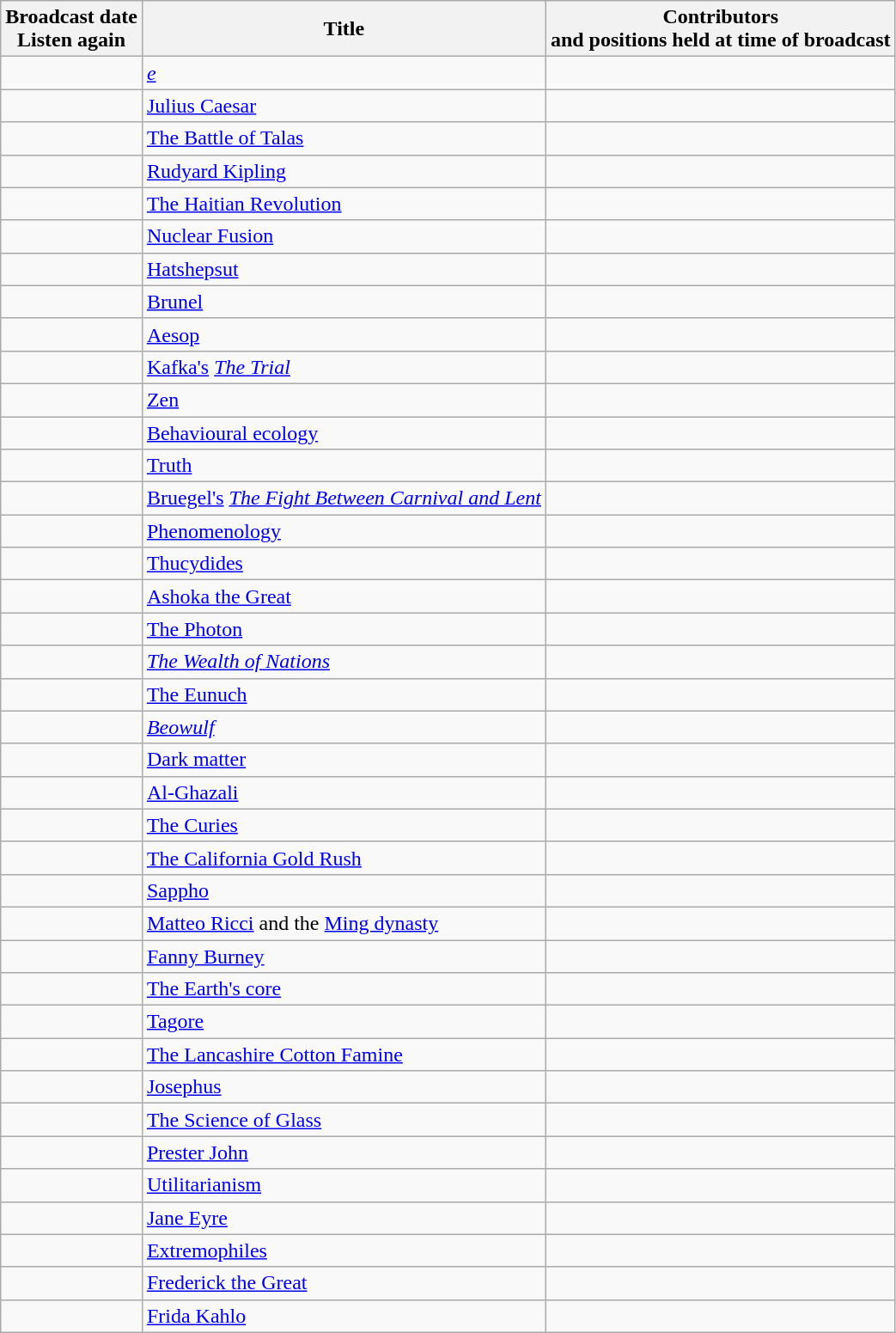<table class="wikitable">
<tr>
<th>Broadcast date <br> Listen again</th>
<th>Title</th>
<th>Contributors <br> and positions held at time of broadcast</th>
</tr>
<tr>
<td></td>
<td><a href='#'><em>e</em></a></td>
<td></td>
</tr>
<tr>
<td></td>
<td><a href='#'>Julius Caesar</a></td>
<td></td>
</tr>
<tr>
<td></td>
<td><a href='#'>The Battle of Talas</a></td>
<td></td>
</tr>
<tr>
<td></td>
<td><a href='#'>Rudyard Kipling</a></td>
<td></td>
</tr>
<tr>
<td></td>
<td><a href='#'>The Haitian Revolution</a></td>
<td></td>
</tr>
<tr>
<td></td>
<td><a href='#'>Nuclear Fusion</a></td>
<td></td>
</tr>
<tr>
<td></td>
<td><a href='#'>Hatshepsut</a></td>
<td></td>
</tr>
<tr>
<td></td>
<td><a href='#'>Brunel</a></td>
<td></td>
</tr>
<tr>
<td></td>
<td><a href='#'>Aesop</a></td>
<td></td>
</tr>
<tr>
<td></td>
<td><a href='#'>Kafka's</a> <em><a href='#'>The Trial</a></em></td>
<td></td>
</tr>
<tr>
<td></td>
<td><a href='#'>Zen</a></td>
<td></td>
</tr>
<tr>
<td></td>
<td><a href='#'>Behavioural ecology</a></td>
<td></td>
</tr>
<tr>
<td></td>
<td><a href='#'>Truth</a></td>
<td></td>
</tr>
<tr>
<td></td>
<td><a href='#'>Bruegel's</a> <em><a href='#'>The Fight Between Carnival and Lent</a></em></td>
<td></td>
</tr>
<tr>
<td></td>
<td><a href='#'>Phenomenology</a></td>
<td></td>
</tr>
<tr>
<td></td>
<td><a href='#'>Thucydides</a></td>
<td></td>
</tr>
<tr>
<td></td>
<td><a href='#'>Ashoka the Great</a></td>
<td></td>
</tr>
<tr>
<td></td>
<td><a href='#'>The Photon</a></td>
<td></td>
</tr>
<tr>
<td></td>
<td><em><a href='#'>The Wealth of Nations</a></em></td>
<td></td>
</tr>
<tr>
<td></td>
<td><a href='#'>The Eunuch</a></td>
<td></td>
</tr>
<tr>
<td></td>
<td><em><a href='#'>Beowulf</a></em></td>
<td></td>
</tr>
<tr>
<td></td>
<td><a href='#'>Dark matter</a></td>
<td></td>
</tr>
<tr>
<td></td>
<td><a href='#'>Al-Ghazali</a></td>
<td></td>
</tr>
<tr>
<td></td>
<td><a href='#'>The Curies</a></td>
<td></td>
</tr>
<tr>
<td></td>
<td><a href='#'>The California Gold Rush</a></td>
<td></td>
</tr>
<tr>
<td></td>
<td><a href='#'>Sappho</a></td>
<td></td>
</tr>
<tr>
<td></td>
<td><a href='#'>Matteo Ricci</a> and the <a href='#'>Ming dynasty</a></td>
<td></td>
</tr>
<tr>
<td></td>
<td><a href='#'>Fanny Burney</a></td>
<td></td>
</tr>
<tr>
<td></td>
<td><a href='#'>The Earth's core</a></td>
<td></td>
</tr>
<tr>
<td></td>
<td><a href='#'>Tagore</a></td>
<td></td>
</tr>
<tr>
<td></td>
<td><a href='#'>The Lancashire Cotton Famine</a></td>
<td></td>
</tr>
<tr>
<td></td>
<td><a href='#'>Josephus</a></td>
<td></td>
</tr>
<tr>
<td></td>
<td><a href='#'>The Science of Glass</a></td>
<td></td>
</tr>
<tr>
<td></td>
<td><a href='#'>Prester John</a></td>
<td></td>
</tr>
<tr>
<td></td>
<td><a href='#'>Utilitarianism</a></td>
<td></td>
</tr>
<tr>
<td></td>
<td><a href='#'>Jane Eyre</a></td>
<td></td>
</tr>
<tr>
<td></td>
<td><a href='#'>Extremophiles</a></td>
<td></td>
</tr>
<tr>
<td></td>
<td><a href='#'>Frederick the Great</a></td>
<td></td>
</tr>
<tr>
<td></td>
<td><a href='#'>Frida Kahlo</a></td>
<td></td>
</tr>
</table>
